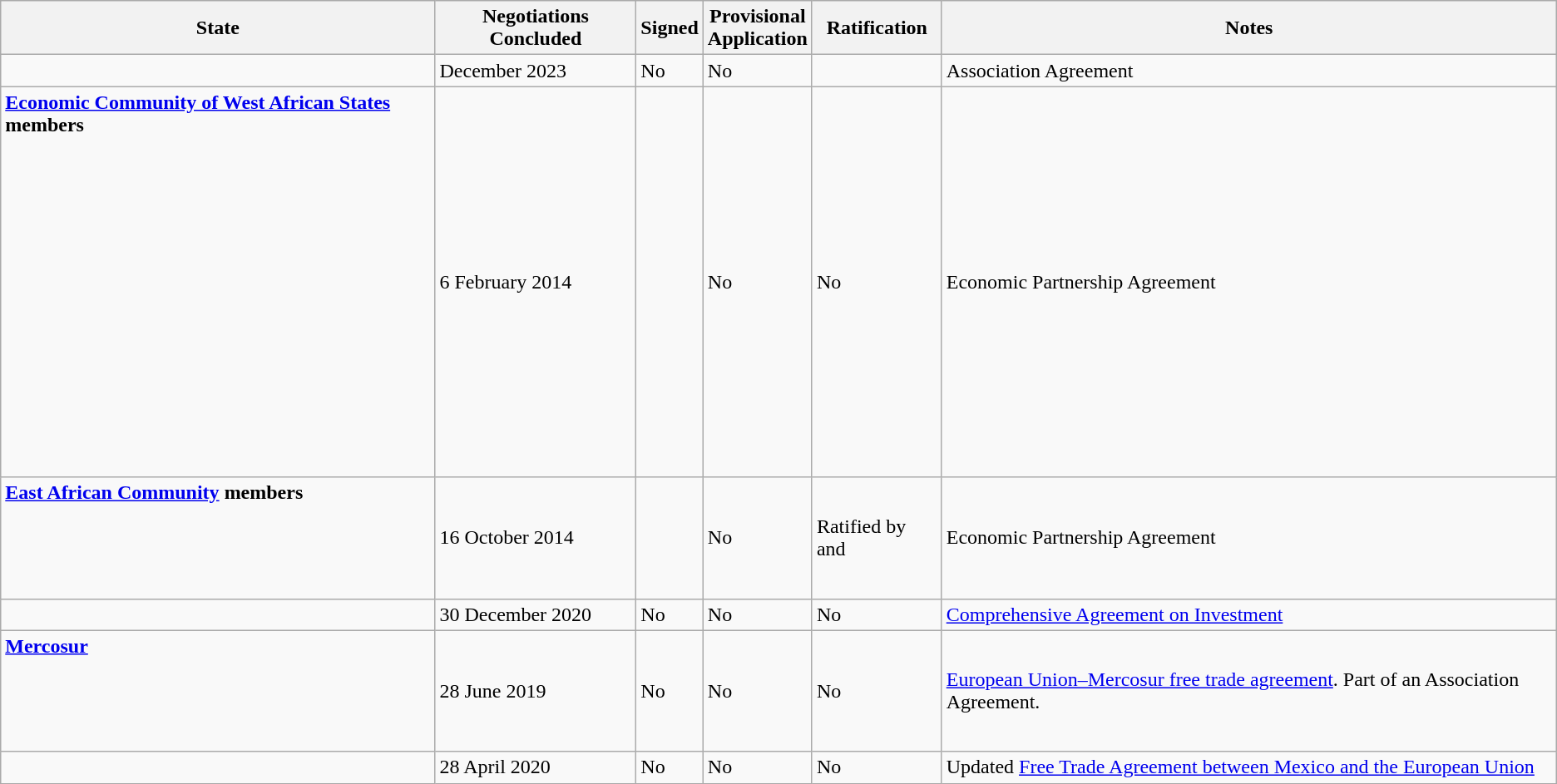<table class="wikitable sortable">
<tr>
<th>State</th>
<th>Negotiations Concluded</th>
<th>Signed</th>
<th>Provisional<br>Application</th>
<th>Ratification</th>
<th>Notes</th>
</tr>
<tr>
<td><br></td>
<td>December 2023</td>
<td>No</td>
<td>No</td>
<td></td>
<td>Association Agreement</td>
</tr>
<tr>
<td><strong><a href='#'>Economic Community of West African States</a> members</strong><br><br><br><br><br><br><br><br><br><br><br><br><br><br><br><br></td>
<td>6 February 2014</td>
<td></td>
<td>No</td>
<td>No</td>
<td>Economic Partnership Agreement</td>
</tr>
<tr>
<td><strong><a href='#'>East African Community</a> members</strong><br><br><br><br><br></td>
<td>16 October 2014</td>
<td></td>
<td>No</td>
<td>Ratified by  and </td>
<td>Economic Partnership Agreement</td>
</tr>
<tr>
<td></td>
<td>30 December 2020</td>
<td>No</td>
<td>No</td>
<td>No</td>
<td><a href='#'>Comprehensive Agreement on Investment</a></td>
</tr>
<tr>
<td><strong><a href='#'>Mercosur</a></strong><br><br><br><br><br></td>
<td>28 June 2019</td>
<td>No</td>
<td>No</td>
<td>No</td>
<td><a href='#'>European Union–Mercosur free trade agreement</a>. Part of an Association Agreement.</td>
</tr>
<tr>
<td></td>
<td>28 April 2020</td>
<td>No</td>
<td>No</td>
<td>No</td>
<td>Updated <a href='#'>Free Trade Agreement between Mexico and the European Union</a></td>
</tr>
</table>
